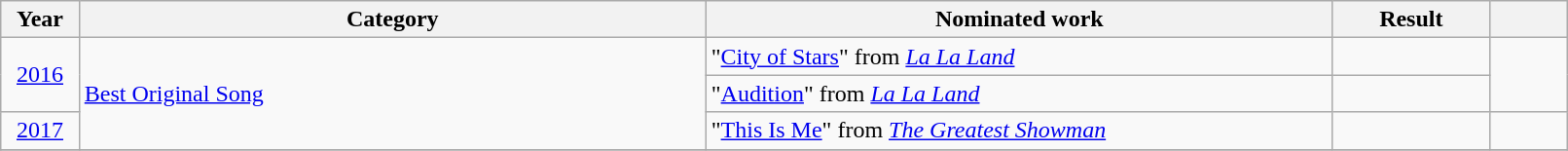<table class="wikitable" style="width:85%;">
<tr>
<th width=5%>Year</th>
<th style="width:40%;">Category</th>
<th style="width:40%;">Nominated work</th>
<th style="width:10%;">Result</th>
<th width=5%></th>
</tr>
<tr>
<td rowspan="2" style="text-align:center;"><a href='#'>2016</a></td>
<td rowspan="3"><a href='#'>Best Original Song</a></td>
<td>"<a href='#'>City of Stars</a>" from <em><a href='#'>La La Land</a></em></td>
<td></td>
<td rowspan="2" align="center"></td>
</tr>
<tr>
<td>"<a href='#'>Audition</a>" from <em><a href='#'>La La Land</a></em></td>
<td></td>
</tr>
<tr>
<td style="text-align:center;"><a href='#'>2017</a></td>
<td>"<a href='#'>This Is Me</a>" from <em><a href='#'>The Greatest Showman</a></em></td>
<td></td>
<td align="center"></td>
</tr>
<tr>
</tr>
</table>
